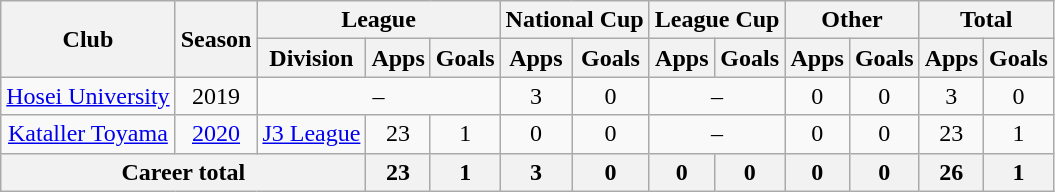<table class="wikitable" style="text-align: center">
<tr>
<th rowspan="2">Club</th>
<th rowspan="2">Season</th>
<th colspan="3">League</th>
<th colspan="2">National Cup</th>
<th colspan="2">League Cup</th>
<th colspan="2">Other</th>
<th colspan="2">Total</th>
</tr>
<tr>
<th>Division</th>
<th>Apps</th>
<th>Goals</th>
<th>Apps</th>
<th>Goals</th>
<th>Apps</th>
<th>Goals</th>
<th>Apps</th>
<th>Goals</th>
<th>Apps</th>
<th>Goals</th>
</tr>
<tr>
<td><a href='#'>Hosei University</a></td>
<td>2019</td>
<td colspan="3">–</td>
<td>3</td>
<td>0</td>
<td colspan="2">–</td>
<td>0</td>
<td>0</td>
<td>3</td>
<td>0</td>
</tr>
<tr>
<td><a href='#'>Kataller Toyama</a></td>
<td><a href='#'>2020</a></td>
<td><a href='#'>J3 League</a></td>
<td>23</td>
<td>1</td>
<td>0</td>
<td>0</td>
<td colspan="2">–</td>
<td>0</td>
<td>0</td>
<td>23</td>
<td>1</td>
</tr>
<tr>
<th colspan=3>Career total</th>
<th>23</th>
<th>1</th>
<th>3</th>
<th>0</th>
<th>0</th>
<th>0</th>
<th>0</th>
<th>0</th>
<th>26</th>
<th>1</th>
</tr>
</table>
